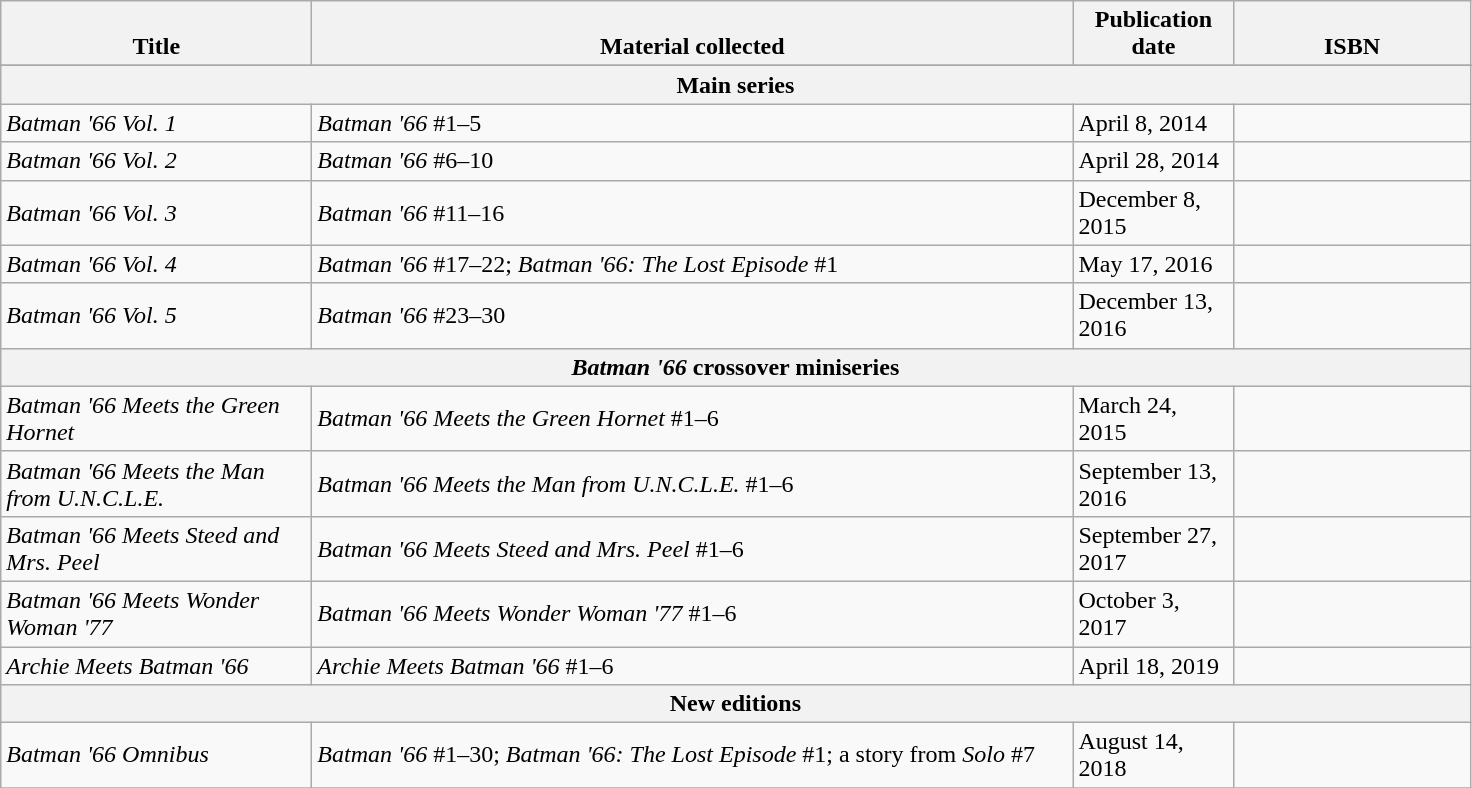<table class="wikitable collapsible">
<tr>
<th style="vertical-align:bottom; width:200px;">Title</th>
<th style="vertical-align:bottom; width:500px;" class="unsortable">Material collected</th>
<th style="vertical-align:bottom; width:100px;">Publication date</th>
<th style="vertical-align:bottom; width:150px;">ISBN</th>
</tr>
<tr style="vertical-align:top;">
</tr>
<tr>
<th colspan="4">Main series</th>
</tr>
<tr>
<td><em>Batman '66 Vol. 1</em></td>
<td><em>Batman '66</em> #1–5</td>
<td>April 8, 2014</td>
<td></td>
</tr>
<tr>
<td><em>Batman '66 Vol. 2</em></td>
<td><em>Batman '66</em> #6–10</td>
<td>April 28, 2014</td>
<td></td>
</tr>
<tr>
<td><em>Batman '66 Vol. 3</em></td>
<td><em>Batman '66</em> #11–16</td>
<td>December 8, 2015</td>
<td></td>
</tr>
<tr>
<td><em>Batman '66 Vol. 4</em></td>
<td><em>Batman '66</em> #17–22; <em>Batman '66: The Lost Episode</em> #1</td>
<td>May 17, 2016</td>
<td></td>
</tr>
<tr>
<td><em>Batman '66 Vol. 5</em></td>
<td><em>Batman '66</em> #23–30</td>
<td>December 13, 2016</td>
<td></td>
</tr>
<tr>
<th colspan="4"><em>Batman '66</em> crossover miniseries</th>
</tr>
<tr>
<td><em>Batman '66 Meets the Green Hornet</em></td>
<td><em>Batman '66 Meets the Green Hornet</em> #1–6</td>
<td>March 24, 2015</td>
<td></td>
</tr>
<tr>
<td><em>Batman '66 Meets the Man from U.N.C.L.E.</em></td>
<td><em>Batman '66 Meets the Man from U.N.C.L.E.</em> #1–6</td>
<td>September 13, 2016</td>
<td></td>
</tr>
<tr>
<td><em>Batman '66 Meets Steed and Mrs. Peel</em></td>
<td><em>Batman '66 Meets Steed and Mrs. Peel</em> #1–6</td>
<td>September 27, 2017</td>
<td></td>
</tr>
<tr>
<td><em>Batman '66 Meets Wonder Woman '77</em></td>
<td><em>Batman '66 Meets Wonder Woman '77</em> #1–6</td>
<td>October 3, 2017</td>
<td></td>
</tr>
<tr>
<td><em>Archie Meets Batman '66</em></td>
<td><em>Archie Meets Batman '66</em> #1–6</td>
<td>April 18, 2019</td>
<td></td>
</tr>
<tr>
<th colspan="4">New editions</th>
</tr>
<tr>
<td><em>Batman '66 Omnibus</em></td>
<td><em>Batman '66</em> #1–30; <em>Batman '66: The Lost Episode</em> #1; a story from <em>Solo</em> #7</td>
<td>August 14, 2018</td>
<td></td>
</tr>
<tr>
</tr>
</table>
